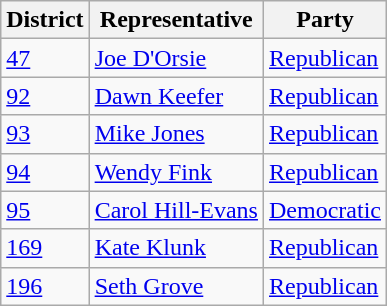<table class="wikitable">
<tr>
<th>District</th>
<th>Representative</th>
<th>Party</th>
</tr>
<tr>
<td><a href='#'>47</a></td>
<td><a href='#'>Joe D'Orsie</a></td>
<td><a href='#'>Republican</a></td>
</tr>
<tr>
<td><a href='#'>92</a></td>
<td><a href='#'>Dawn Keefer</a></td>
<td><a href='#'>Republican</a></td>
</tr>
<tr>
<td><a href='#'>93</a></td>
<td><a href='#'>Mike Jones</a></td>
<td><a href='#'>Republican</a></td>
</tr>
<tr>
<td><a href='#'>94</a></td>
<td><a href='#'>Wendy Fink</a></td>
<td><a href='#'>Republican</a></td>
</tr>
<tr>
<td><a href='#'>95</a></td>
<td><a href='#'>Carol Hill-Evans</a></td>
<td><a href='#'>Democratic</a></td>
</tr>
<tr>
<td><a href='#'>169</a></td>
<td><a href='#'>Kate Klunk</a></td>
<td><a href='#'>Republican</a></td>
</tr>
<tr>
<td><a href='#'>196</a></td>
<td><a href='#'>Seth Grove</a></td>
<td><a href='#'>Republican</a></td>
</tr>
</table>
